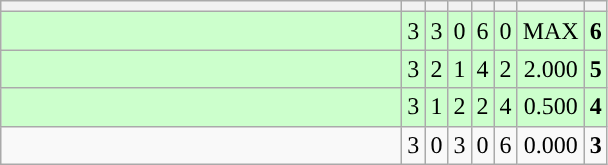<table class="wikitable" style="text-align:center">
<tr>
<th width=260></th>
<th width=5></th>
<th width=5></th>
<th width=5></th>
<th width=5></th>
<th width=5></th>
<th width=5></th>
<th width=5></th>
</tr>
<tr style="background-color:#ccffcc;">
<td style="text-align:left;"></td>
<td>3</td>
<td>3</td>
<td>0</td>
<td>6</td>
<td>0</td>
<td>MAX</td>
<td><strong>6</strong></td>
</tr>
<tr style="background-color:#ccffcc;">
<td style="text-align:left;"></td>
<td>3</td>
<td>2</td>
<td>1</td>
<td>4</td>
<td>2</td>
<td>2.000</td>
<td><strong>5</strong></td>
</tr>
<tr style="background-color:#ccffcc;">
<td style="text-align:left;"></td>
<td>3</td>
<td>1</td>
<td>2</td>
<td>2</td>
<td>4</td>
<td>0.500</td>
<td><strong>4</strong></td>
</tr>
<tr>
<td style="text-align:left;"></td>
<td>3</td>
<td>0</td>
<td>3</td>
<td>0</td>
<td>6</td>
<td>0.000</td>
<td><strong>3</strong></td>
</tr>
</table>
